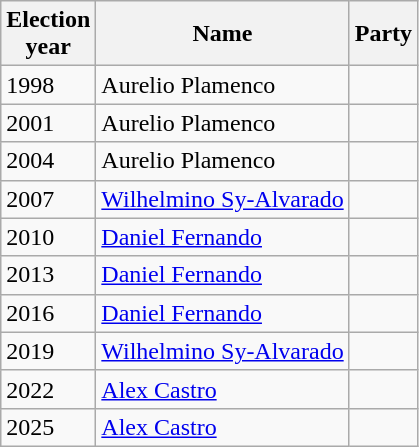<table class=wikitable>
<tr>
<th>Election<br>year</th>
<th>Name</th>
<th colspan=2>Party</th>
</tr>
<tr>
<td>1998</td>
<td>Aurelio Plamenco</td>
<td></td>
</tr>
<tr>
<td>2001</td>
<td>Aurelio Plamenco</td>
<td></td>
</tr>
<tr>
<td>2004</td>
<td>Aurelio Plamenco</td>
<td></td>
</tr>
<tr>
<td>2007</td>
<td><a href='#'>Wilhelmino Sy-Alvarado</a></td>
<td></td>
</tr>
<tr>
<td>2010</td>
<td><a href='#'>Daniel Fernando</a></td>
<td></td>
</tr>
<tr>
<td>2013</td>
<td><a href='#'>Daniel Fernando</a></td>
<td></td>
</tr>
<tr>
<td>2016</td>
<td><a href='#'>Daniel Fernando</a></td>
<td></td>
</tr>
<tr>
<td>2019</td>
<td><a href='#'>Wilhelmino Sy-Alvarado</a></td>
<td></td>
</tr>
<tr>
<td>2022</td>
<td><a href='#'>Alex Castro</a></td>
<td></td>
</tr>
<tr>
<td>2025</td>
<td><a href='#'>Alex Castro</a></td>
<td></td>
</tr>
</table>
